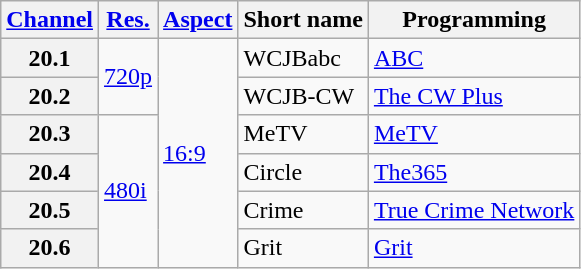<table class="wikitable">
<tr>
<th scope = "col"><a href='#'>Channel</a></th>
<th scope = "col"><a href='#'>Res.</a></th>
<th scope = "col"><a href='#'>Aspect</a></th>
<th scope = "col">Short name</th>
<th scope = "col">Programming</th>
</tr>
<tr>
<th scope = "row">20.1</th>
<td rowspan=2><a href='#'>720p</a></td>
<td rowspan=6><a href='#'>16:9</a></td>
<td>WCJBabc</td>
<td><a href='#'>ABC</a></td>
</tr>
<tr>
<th scope = "row">20.2</th>
<td>WCJB-CW</td>
<td><a href='#'>The CW Plus</a></td>
</tr>
<tr>
<th scope = "row">20.3</th>
<td rowspan=4><a href='#'>480i</a></td>
<td>MeTV</td>
<td><a href='#'>MeTV</a></td>
</tr>
<tr>
<th scope = "row">20.4</th>
<td>Circle</td>
<td><a href='#'>The365</a></td>
</tr>
<tr>
<th scope = "row">20.5</th>
<td>Crime</td>
<td><a href='#'>True Crime Network</a></td>
</tr>
<tr>
<th scope = "row">20.6</th>
<td>Grit</td>
<td><a href='#'>Grit</a></td>
</tr>
</table>
